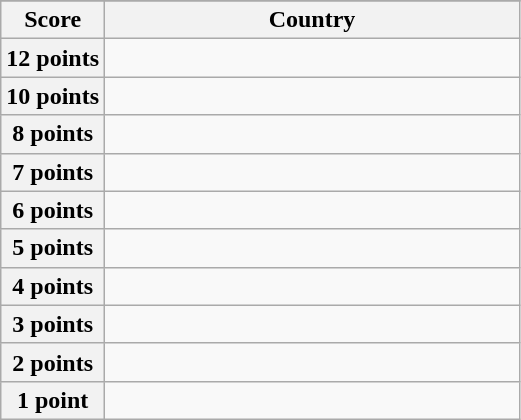<table class="wikitable">
<tr>
</tr>
<tr>
<th scope="col" width="20%">Score</th>
<th scope="col">Country</th>
</tr>
<tr>
<th scope="row">12 points</th>
<td></td>
</tr>
<tr>
<th scope="row">10 points</th>
<td></td>
</tr>
<tr>
<th scope="row">8 points</th>
<td></td>
</tr>
<tr>
<th scope="row">7 points</th>
<td></td>
</tr>
<tr>
<th scope="row">6 points</th>
<td></td>
</tr>
<tr>
<th scope="row">5 points</th>
<td></td>
</tr>
<tr>
<th scope="row">4 points</th>
<td></td>
</tr>
<tr>
<th scope="row">3 points</th>
<td></td>
</tr>
<tr>
<th scope="row">2 points</th>
<td></td>
</tr>
<tr>
<th scope="row">1 point</th>
<td></td>
</tr>
</table>
